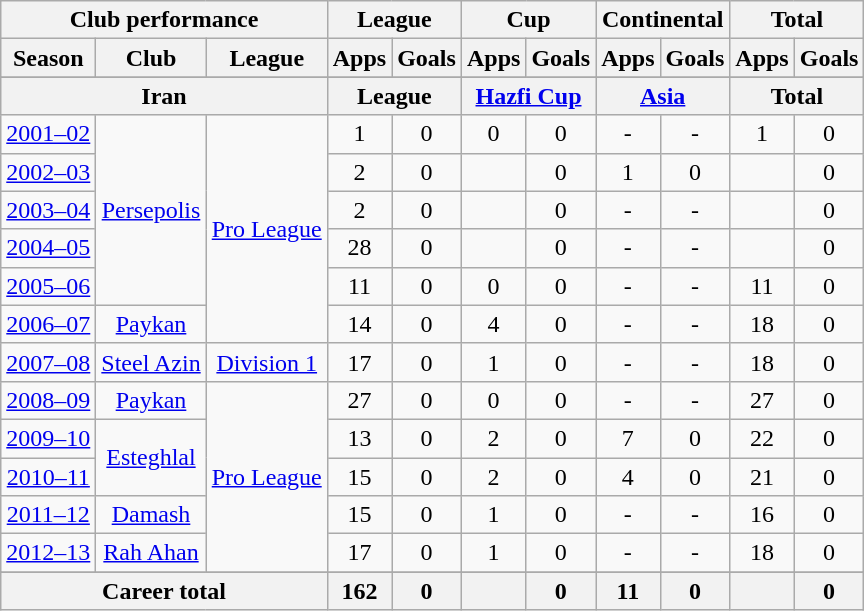<table class="wikitable" style="text-align:center">
<tr>
<th colspan=3>Club performance</th>
<th colspan=2>League</th>
<th colspan=2>Cup</th>
<th colspan=2>Continental</th>
<th colspan=2>Total</th>
</tr>
<tr>
<th>Season</th>
<th>Club</th>
<th>League</th>
<th>Apps</th>
<th>Goals</th>
<th>Apps</th>
<th>Goals</th>
<th>Apps</th>
<th>Goals</th>
<th>Apps</th>
<th>Goals</th>
</tr>
<tr>
</tr>
<tr>
<th colspan=3>Iran</th>
<th colspan=2>League</th>
<th colspan=2><a href='#'>Hazfi Cup</a></th>
<th colspan=2><a href='#'>Asia</a></th>
<th colspan=2>Total</th>
</tr>
<tr>
<td><a href='#'>2001–02</a></td>
<td rowspan="5"><a href='#'>Persepolis</a></td>
<td rowspan="6"><a href='#'>Pro League</a></td>
<td>1</td>
<td>0</td>
<td>0</td>
<td>0</td>
<td>-</td>
<td>-</td>
<td>1</td>
<td>0</td>
</tr>
<tr>
<td><a href='#'>2002–03</a></td>
<td>2</td>
<td>0</td>
<td></td>
<td>0</td>
<td>1</td>
<td>0</td>
<td></td>
<td>0</td>
</tr>
<tr>
<td><a href='#'>2003–04</a></td>
<td>2</td>
<td>0</td>
<td></td>
<td>0</td>
<td>-</td>
<td>-</td>
<td></td>
<td>0</td>
</tr>
<tr>
<td><a href='#'>2004–05</a></td>
<td>28</td>
<td>0</td>
<td></td>
<td>0</td>
<td>-</td>
<td>-</td>
<td></td>
<td>0</td>
</tr>
<tr>
<td><a href='#'>2005–06</a></td>
<td>11</td>
<td>0</td>
<td>0</td>
<td>0</td>
<td>-</td>
<td>-</td>
<td>11</td>
<td>0</td>
</tr>
<tr>
<td><a href='#'>2006–07</a></td>
<td rowspan="1"><a href='#'>Paykan</a></td>
<td>14</td>
<td>0</td>
<td>4</td>
<td>0</td>
<td>-</td>
<td>-</td>
<td>18</td>
<td>0</td>
</tr>
<tr>
<td><a href='#'>2007–08</a></td>
<td rowspan="1"><a href='#'>Steel Azin</a></td>
<td rowspan="1"><a href='#'>Division 1</a></td>
<td>17</td>
<td>0</td>
<td>1</td>
<td>0</td>
<td>-</td>
<td>-</td>
<td>18</td>
<td>0</td>
</tr>
<tr>
<td><a href='#'>2008–09</a></td>
<td rowspan="1"><a href='#'>Paykan</a></td>
<td rowspan="5"><a href='#'>Pro League</a></td>
<td>27</td>
<td>0</td>
<td>0</td>
<td>0</td>
<td>-</td>
<td>-</td>
<td>27</td>
<td>0</td>
</tr>
<tr>
<td><a href='#'>2009–10</a></td>
<td rowspan="2"><a href='#'>Esteghlal</a></td>
<td>13</td>
<td>0</td>
<td>2</td>
<td>0</td>
<td>7</td>
<td>0</td>
<td>22</td>
<td>0</td>
</tr>
<tr>
<td><a href='#'>2010–11</a></td>
<td>15</td>
<td>0</td>
<td>2</td>
<td>0</td>
<td>4</td>
<td>0</td>
<td>21</td>
<td>0</td>
</tr>
<tr>
<td><a href='#'>2011–12</a></td>
<td><a href='#'>Damash</a></td>
<td>15</td>
<td>0</td>
<td>1</td>
<td>0</td>
<td>-</td>
<td>-</td>
<td>16</td>
<td>0</td>
</tr>
<tr>
<td><a href='#'>2012–13</a></td>
<td rowspan="1"><a href='#'>Rah Ahan</a></td>
<td>17</td>
<td>0</td>
<td>1</td>
<td>0</td>
<td>-</td>
<td>-</td>
<td>18</td>
<td>0</td>
</tr>
<tr>
</tr>
<tr>
<th colspan=3>Career total</th>
<th>162</th>
<th>0</th>
<th></th>
<th>0</th>
<th>11</th>
<th>0</th>
<th></th>
<th>0</th>
</tr>
</table>
